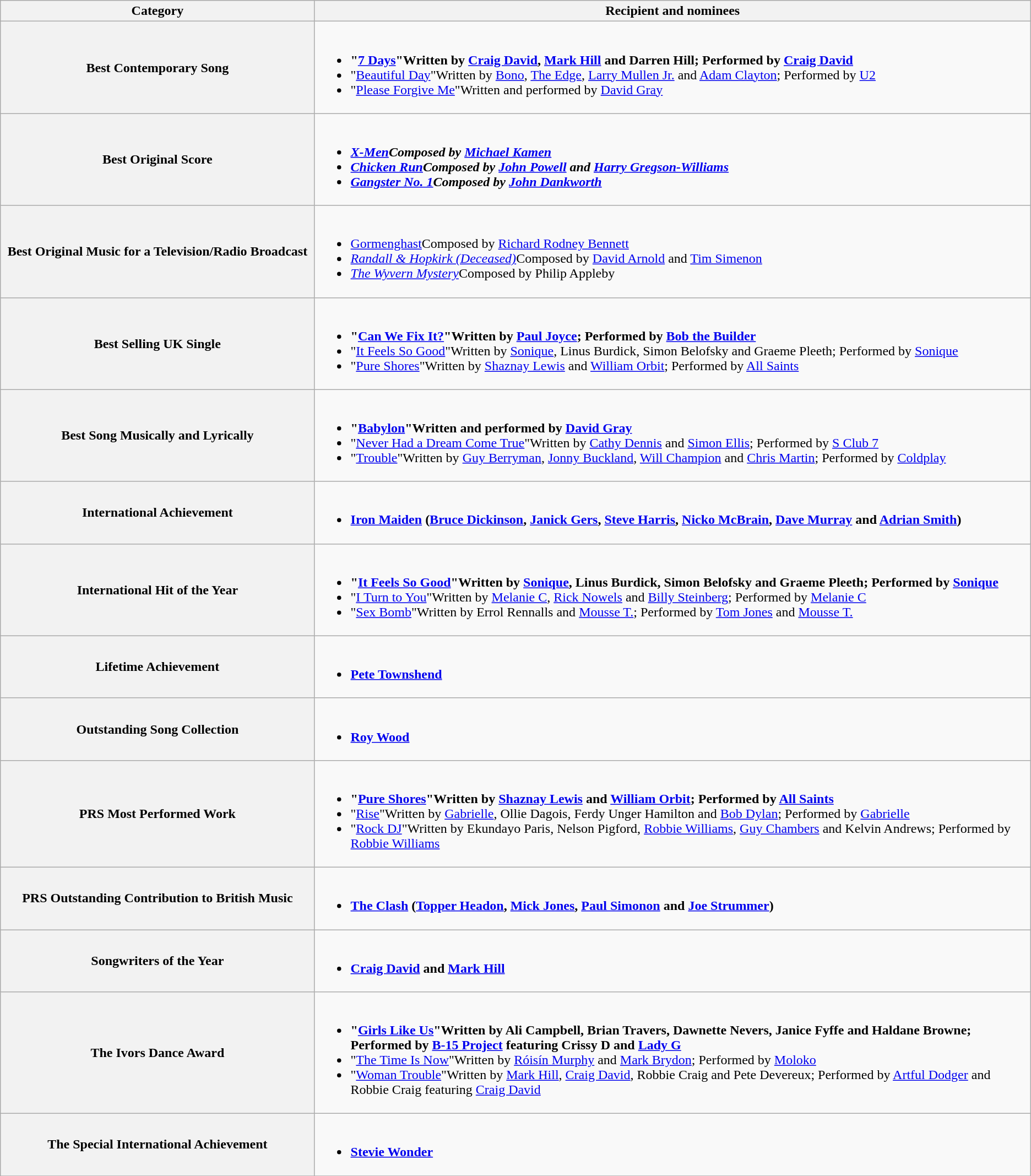<table class="wikitable">
<tr>
<th width="25%">Category</th>
<th width="57%">Recipient and nominees</th>
</tr>
<tr>
<th scope="row">Best Contemporary Song</th>
<td><br><ul><li><strong>"<a href='#'>7 Days</a>"Written by <a href='#'>Craig David</a>, <a href='#'>Mark Hill</a> and Darren Hill; Performed by <a href='#'>Craig David</a></strong></li><li>"<a href='#'>Beautiful Day</a>"Written by <a href='#'>Bono</a>, <a href='#'>The Edge</a>, <a href='#'>Larry Mullen Jr.</a> and <a href='#'>Adam Clayton</a>; Performed by <a href='#'>U2</a></li><li>"<a href='#'>Please Forgive Me</a>"Written and performed by <a href='#'>David Gray</a></li></ul></td>
</tr>
<tr>
<th scope="row">Best Original Score</th>
<td><br><ul><li><strong><em><a href='#'>X-Men</a><em>Composed by <a href='#'>Michael Kamen</a><strong></li><li></em><a href='#'>Chicken Run</a><em>Composed by <a href='#'>John Powell</a> and <a href='#'>Harry Gregson-Williams</a></li><li></em><a href='#'>Gangster No. 1</a><em>Composed by <a href='#'>John Dankworth</a></li></ul></td>
</tr>
<tr>
<th scope="row">Best Original Music for a Television/Radio Broadcast</th>
<td><br><ul><li></em></strong><a href='#'>Gormenghast</a></em>Composed by <a href='#'>Richard Rodney Bennett</a></strong></li><li><em><a href='#'>Randall & Hopkirk (Deceased)</a></em>Composed by <a href='#'>David Arnold</a> and <a href='#'>Tim Simenon</a></li><li><em><a href='#'>The Wyvern Mystery</a></em>Composed by Philip Appleby</li></ul></td>
</tr>
<tr>
<th scope="row">Best Selling UK Single</th>
<td><br><ul><li><strong>"<a href='#'>Can We Fix It?</a>"Written by <a href='#'>Paul Joyce</a>; Performed by <a href='#'>Bob the Builder</a></strong></li><li>"<a href='#'>It Feels So Good</a>"Written by <a href='#'>Sonique</a>, Linus Burdick, Simon Belofsky and Graeme Pleeth; Performed by <a href='#'>Sonique</a></li><li>"<a href='#'>Pure Shores</a>"Written by <a href='#'>Shaznay Lewis</a> and <a href='#'>William Orbit</a>; Performed by <a href='#'>All Saints</a></li></ul></td>
</tr>
<tr>
<th scope="row">Best Song Musically and Lyrically</th>
<td><br><ul><li><strong>"<a href='#'>Babylon</a>"Written and performed by <a href='#'>David Gray</a></strong></li><li>"<a href='#'>Never Had a Dream Come True</a>"Written by <a href='#'>Cathy Dennis</a> and <a href='#'>Simon Ellis</a>; Performed by <a href='#'>S Club 7</a></li><li>"<a href='#'>Trouble</a>"Written by <a href='#'>Guy Berryman</a>, <a href='#'>Jonny Buckland</a>, <a href='#'>Will Champion</a> and <a href='#'>Chris Martin</a>; Performed by <a href='#'>Coldplay</a></li></ul></td>
</tr>
<tr>
<th scope="row">International Achievement</th>
<td><br><ul><li><strong><a href='#'>Iron Maiden</a> (<a href='#'>Bruce Dickinson</a>, <a href='#'>Janick Gers</a>, <a href='#'>Steve Harris</a>, <a href='#'>Nicko McBrain</a>, <a href='#'>Dave Murray</a> and <a href='#'>Adrian Smith</a>)</strong></li></ul></td>
</tr>
<tr>
<th scope="row">International Hit of the Year</th>
<td><br><ul><li><strong>"<a href='#'>It Feels So Good</a>"Written by <a href='#'>Sonique</a>, Linus Burdick, Simon Belofsky and Graeme Pleeth; Performed by <a href='#'>Sonique</a></strong></li><li>"<a href='#'>I Turn to You</a>"Written by <a href='#'>Melanie C</a>, <a href='#'>Rick Nowels</a> and <a href='#'>Billy Steinberg</a>; Performed by <a href='#'>Melanie C</a></li><li>"<a href='#'>Sex Bomb</a>"Written by Errol Rennalls and <a href='#'>Mousse T.</a>; Performed by <a href='#'>Tom Jones</a> and <a href='#'>Mousse T.</a></li></ul></td>
</tr>
<tr>
<th scope="row">Lifetime Achievement</th>
<td><br><ul><li><strong><a href='#'>Pete Townshend</a></strong></li></ul></td>
</tr>
<tr>
<th scope="row">Outstanding Song Collection</th>
<td><br><ul><li><strong><a href='#'>Roy Wood</a></strong></li></ul></td>
</tr>
<tr>
<th scope="row">PRS Most Performed Work</th>
<td><br><ul><li><strong>"<a href='#'>Pure Shores</a>"Written by <a href='#'>Shaznay Lewis</a> and <a href='#'>William Orbit</a>; Performed by <a href='#'>All Saints</a></strong></li><li>"<a href='#'>Rise</a>"Written by <a href='#'>Gabrielle</a>, Ollie Dagois, Ferdy Unger Hamilton and <a href='#'>Bob Dylan</a>; Performed by <a href='#'>Gabrielle</a></li><li>"<a href='#'>Rock DJ</a>"Written by Ekundayo Paris, Nelson Pigford, <a href='#'>Robbie Williams</a>, <a href='#'>Guy Chambers</a> and Kelvin Andrews; Performed by <a href='#'>Robbie Williams</a></li></ul></td>
</tr>
<tr>
<th scope="row">PRS Outstanding Contribution to British Music</th>
<td><br><ul><li><strong><a href='#'>The Clash</a> (<a href='#'>Topper Headon</a>, <a href='#'>Mick Jones</a>, <a href='#'>Paul Simonon</a> and <a href='#'>Joe Strummer</a>)</strong></li></ul></td>
</tr>
<tr>
<th scope="row">Songwriters of the Year</th>
<td><br><ul><li><strong><a href='#'>Craig David</a> and <a href='#'>Mark Hill</a></strong></li></ul></td>
</tr>
<tr>
<th scope="row">The Ivors Dance Award</th>
<td><br><ul><li><strong>"<a href='#'>Girls Like Us</a>"Written by Ali Campbell, Brian Travers, Dawnette Nevers, Janice Fyffe and Haldane Browne; Performed by <a href='#'>B-15 Project</a> featuring Crissy D and <a href='#'>Lady G</a></strong></li><li>"<a href='#'>The Time Is Now</a>"Written by <a href='#'>Róisín Murphy</a> and <a href='#'>Mark Brydon</a>; Performed by <a href='#'>Moloko</a></li><li>"<a href='#'>Woman Trouble</a>"Written by <a href='#'>Mark Hill</a>, <a href='#'>Craig David</a>, Robbie Craig and Pete Devereux; Performed by <a href='#'>Artful Dodger</a> and Robbie Craig featuring <a href='#'>Craig David</a></li></ul></td>
</tr>
<tr>
<th scope="row">The Special International Achievement</th>
<td><br><ul><li><strong><a href='#'>Stevie Wonder</a></strong></li></ul></td>
</tr>
<tr>
</tr>
</table>
